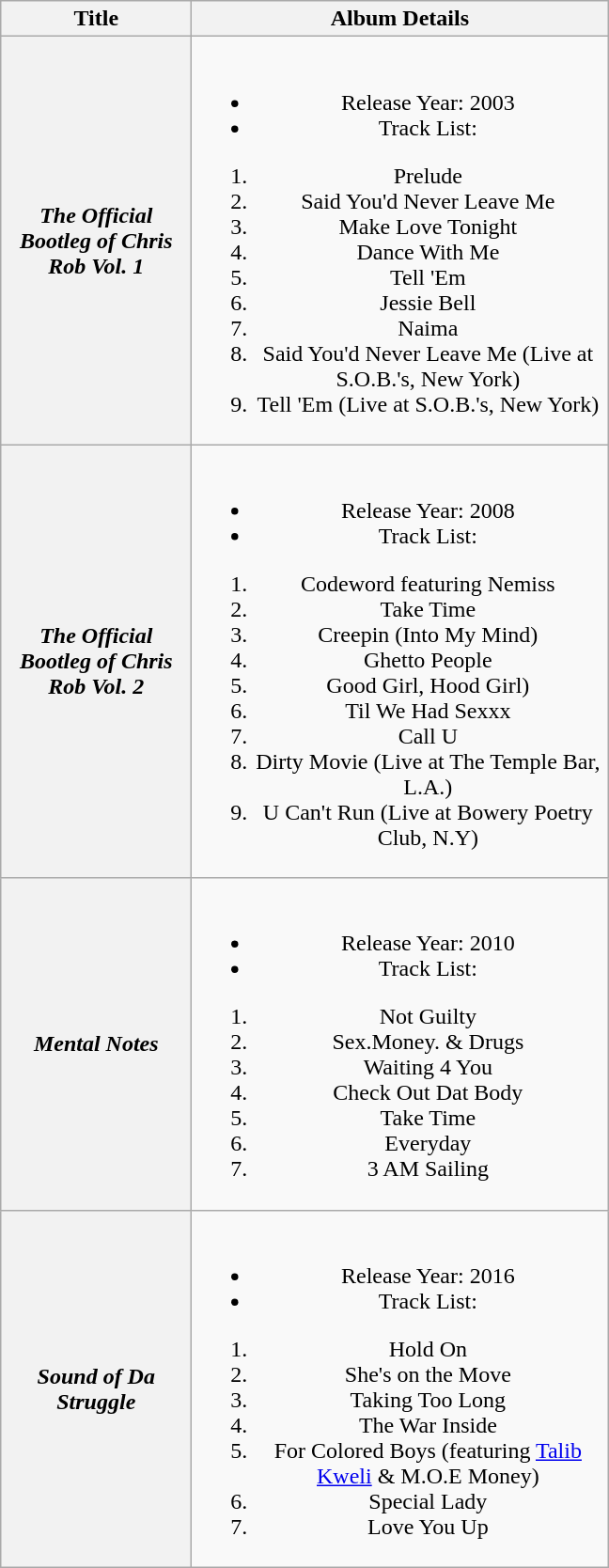<table class="wikitable sortable" style="text-align:center;">
<tr>
<th style="width:8em;">Title</th>
<th style="width:18em;">Album Details</th>
</tr>
<tr>
<th scope="row"><em>The Official Bootleg of Chris Rob Vol. 1</em></th>
<td><br><ul><li>Release Year: 2003</li><li>Track List:</li></ul><ol><li>Prelude</li><li>Said You'd Never Leave Me</li><li>Make Love Tonight</li><li>Dance With Me</li><li>Tell 'Em</li><li>Jessie Bell</li><li>Naima</li><li>Said You'd Never Leave Me (Live at S.O.B.'s, New York)</li><li>Tell 'Em (Live at S.O.B.'s, New York)</li></ol></td>
</tr>
<tr>
<th scope="row"><em>The Official Bootleg of Chris Rob Vol. 2</em></th>
<td><br><ul><li>Release Year: 2008</li><li>Track List:</li></ul><ol><li>Codeword featuring Nemiss</li><li>Take Time</li><li>Creepin (Into My Mind)</li><li>Ghetto People</li><li>Good Girl, Hood Girl)</li><li>Til We Had Sexxx</li><li>Call U</li><li>Dirty Movie (Live at The Temple Bar, L.A.)</li><li>U Can't Run (Live at Bowery Poetry Club, N.Y)</li></ol></td>
</tr>
<tr>
<th scope="row"><em>Mental Notes</em></th>
<td><br><ul><li>Release Year: 2010</li><li>Track List:</li></ul><ol><li>Not Guilty</li><li>Sex.Money. & Drugs</li><li>Waiting 4 You</li><li>Check Out Dat Body</li><li>Take Time</li><li>Everyday</li><li>3 AM Sailing</li></ol></td>
</tr>
<tr>
<th scope="row"><em>Sound of Da Struggle</em></th>
<td><br><ul><li>Release Year: 2016</li><li>Track List:</li></ul><ol><li>Hold On</li><li>She's on the Move</li><li>Taking Too Long</li><li>The War Inside</li><li>For Colored Boys (featuring <a href='#'>Talib Kweli</a> & M.O.E Money)</li><li>Special Lady</li><li>Love You Up</li></ol></td>
</tr>
</table>
